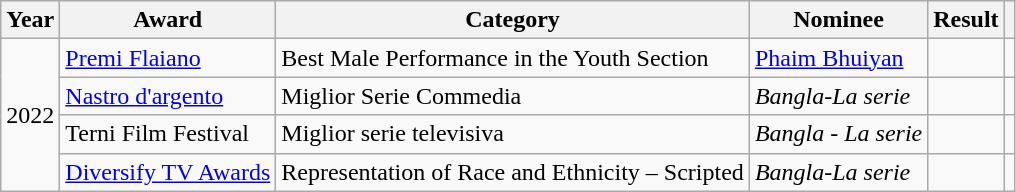<table class="wikitable sortable">
<tr>
<th>Year</th>
<th>Award</th>
<th>Category</th>
<th>Nominee</th>
<th>Result</th>
<th class="unsortable"></th>
</tr>
<tr>
<td rowspan="4">2022</td>
<td><a href='#'>Premi Flaiano</a></td>
<td>Best Male Performance in the Youth Section</td>
<td><a href='#'>Phaim Bhuiyan</a></td>
<td></td>
<td style="text-align: center;"></td>
</tr>
<tr>
<td><a href='#'>Nastro d'argento</a></td>
<td>Miglior Serie Commedia</td>
<td><em>Bangla-La serie</em></td>
<td></td>
<td style="text-align: center;"></td>
</tr>
<tr>
<td>Terni Film Festival</td>
<td>Miglior serie televisiva</td>
<td><em>Bangla - La serie</em></td>
<td></td>
<td style="text-align: center;"></td>
</tr>
<tr>
<td><a href='#'>Diversify TV Awards</a></td>
<td>Representation of Race and Ethnicity – Scripted</td>
<td><em>Bangla-La serie</em></td>
<td></td>
<td style="text-align: center;"></td>
</tr>
</table>
